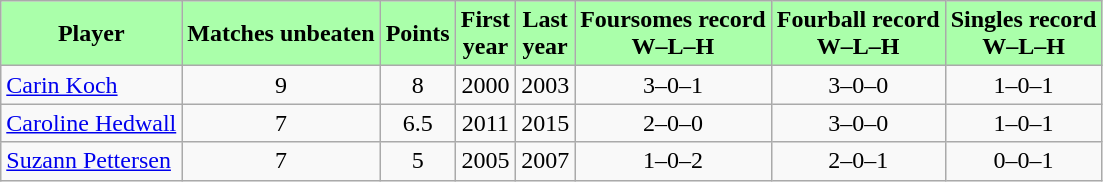<table class="wikitable" style="text-align:center">
<tr style="background:#aaffaa;">
<td><strong>Player</strong></td>
<td><strong>Matches unbeaten</strong></td>
<td><strong>Points</strong></td>
<td><strong>First<br>year</strong></td>
<td><strong>Last<br>year</strong></td>
<td><strong>Foursomes record<br>W–L–H</strong></td>
<td><strong>Fourball record<br>W–L–H</strong></td>
<td><strong>Singles record<br>W–L–H</strong></td>
</tr>
<tr>
<td align=left><a href='#'>Carin Koch</a></td>
<td>9</td>
<td>8</td>
<td>2000</td>
<td>2003</td>
<td>3–0–1</td>
<td>3–0–0</td>
<td>1–0–1</td>
</tr>
<tr>
<td align=left><a href='#'>Caroline Hedwall</a></td>
<td>7</td>
<td>6.5</td>
<td>2011</td>
<td>2015</td>
<td>2–0–0</td>
<td>3–0–0</td>
<td>1–0–1</td>
</tr>
<tr>
<td align=left><a href='#'>Suzann Pettersen</a></td>
<td>7</td>
<td>5</td>
<td>2005</td>
<td>2007</td>
<td>1–0–2</td>
<td>2–0–1</td>
<td>0–0–1</td>
</tr>
</table>
